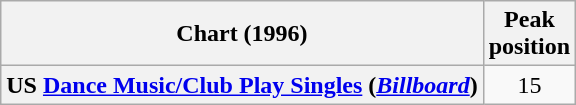<table class="wikitable plainrowheaders" style="text-align:center">
<tr>
<th>Chart (1996)</th>
<th>Peak<br>position</th>
</tr>
<tr>
<th scope="row">US <a href='#'>Dance Music/Club Play Singles</a> (<em><a href='#'>Billboard</a></em>)</th>
<td>15</td>
</tr>
</table>
